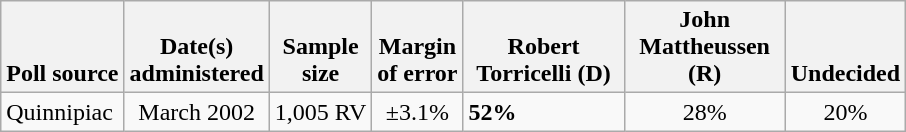<table class="wikitable">
<tr valign=bottom>
<th>Poll source</th>
<th>Date(s)<br>administered</th>
<th>Sample<br>size</th>
<th>Margin<br>of error</th>
<th style="width:100px;">Robert<br>Torricelli (D)</th>
<th style="width:100px;">John<br>Mattheussen (R)</th>
<th>Undecided</th>
</tr>
<tr>
<td>Quinnipiac</td>
<td align=center>March 2002</td>
<td align=center>1,005 RV</td>
<td align=center>±3.1%</td>
<td><strong>52%</strong></td>
<td align=center>28%</td>
<td align=center>20%</td>
</tr>
</table>
